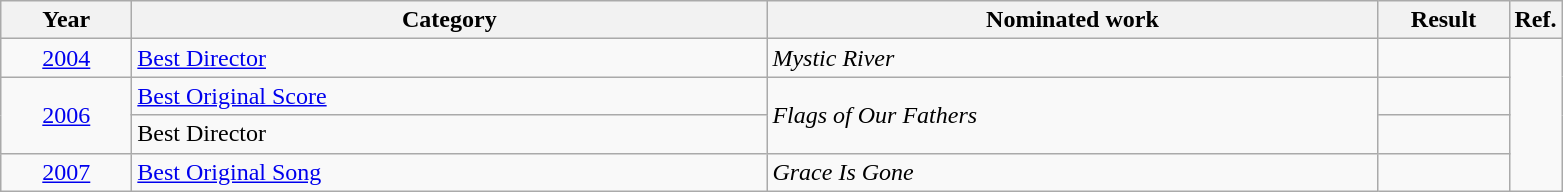<table class=wikitable>
<tr>
<th scope="col" style="width:5em;">Year</th>
<th scope="col" style="width:26em;">Category</th>
<th scope="col" style="width:25em;">Nominated work</th>
<th scope="col" style="width:5em;">Result</th>
<th>Ref.</th>
</tr>
<tr>
<td style="text-align:center;"><a href='#'>2004</a></td>
<td><a href='#'>Best Director</a></td>
<td><em>Mystic River</em></td>
<td></td>
<td rowspan=4></td>
</tr>
<tr>
<td style="text-align:center;", rowspan="2"><a href='#'>2006</a></td>
<td><a href='#'>Best Original Score</a></td>
<td rowspan="2"><em>Flags of Our Fathers</em></td>
<td></td>
</tr>
<tr>
<td>Best Director</td>
<td></td>
</tr>
<tr>
<td style="text-align:center;"><a href='#'>2007</a></td>
<td><a href='#'>Best Original Song</a></td>
<td><em>Grace Is Gone</em></td>
<td></td>
</tr>
</table>
